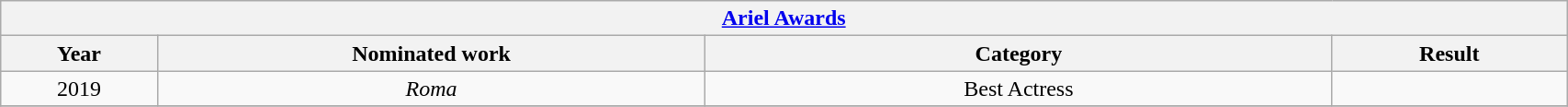<table style="width:90%;" class="wikitable">
<tr>
<th colspan="4" style="text-align:center;"><a href='#'>Ariel Awards</a></th>
</tr>
<tr>
<th style="width:10%;">Year</th>
<th style="width:35%;">Nominated work</th>
<th style="width:40%;">Category</th>
<th style="width:15%;">Result</th>
</tr>
<tr>
<td style="text-align:center;">2019</td>
<td style="text-align:center;"><em>Roma</em></td>
<td style="text-align:center;">Best Actress</td>
<td></td>
</tr>
<tr>
</tr>
</table>
